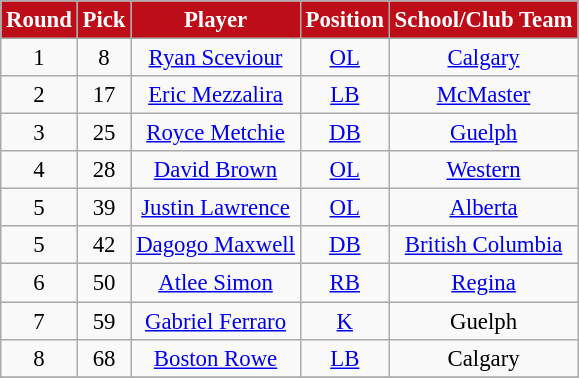<table class="wikitable" style="font-size: 95%;">
<tr>
<th style="background:#BD0D18;color:#FFFFFF;">Round</th>
<th style="background:#BD0D18;color:#FFFFFF;">Pick</th>
<th style="background:#BD0D18;color:#FFFFFF;">Player</th>
<th style="background:#BD0D18;color:#FFFFFF;">Position</th>
<th style="background:#BD0D18;color:#FFFFFF;">School/Club Team</th>
</tr>
<tr align="center">
<td align=center>1</td>
<td>8</td>
<td><a href='#'>Ryan Sceviour</a></td>
<td><a href='#'>OL</a></td>
<td><a href='#'>Calgary</a></td>
</tr>
<tr align="center">
<td align=center>2</td>
<td>17</td>
<td><a href='#'>Eric Mezzalira</a></td>
<td><a href='#'>LB</a></td>
<td><a href='#'>McMaster</a></td>
</tr>
<tr align="center">
<td align=center>3</td>
<td>25</td>
<td><a href='#'>Royce Metchie</a></td>
<td><a href='#'>DB</a></td>
<td><a href='#'>Guelph</a></td>
</tr>
<tr align="center">
<td align=center>4</td>
<td>28</td>
<td><a href='#'>David Brown</a></td>
<td><a href='#'>OL</a></td>
<td><a href='#'>Western</a></td>
</tr>
<tr align="center">
<td align=center>5</td>
<td>39</td>
<td><a href='#'>Justin Lawrence</a></td>
<td><a href='#'>OL</a></td>
<td><a href='#'>Alberta</a></td>
</tr>
<tr align="center">
<td align=center>5</td>
<td>42</td>
<td><a href='#'>Dagogo Maxwell</a></td>
<td><a href='#'>DB</a></td>
<td><a href='#'>British Columbia</a></td>
</tr>
<tr align="center">
<td align=center>6</td>
<td>50</td>
<td><a href='#'>Atlee Simon</a></td>
<td><a href='#'>RB</a></td>
<td><a href='#'>Regina</a></td>
</tr>
<tr align="center">
<td align=center>7</td>
<td>59</td>
<td><a href='#'>Gabriel Ferraro</a></td>
<td><a href='#'>K</a></td>
<td>Guelph</td>
</tr>
<tr align="center">
<td align=center>8</td>
<td>68</td>
<td><a href='#'>Boston Rowe</a></td>
<td><a href='#'>LB</a></td>
<td>Calgary</td>
</tr>
<tr>
</tr>
</table>
